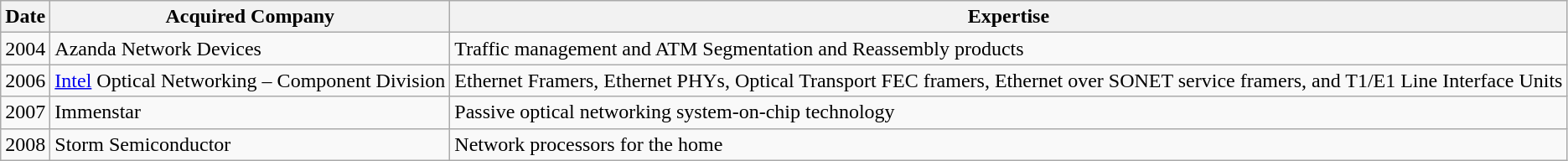<table class="wikitable">
<tr>
<th>Date</th>
<th>Acquired Company</th>
<th>Expertise</th>
</tr>
<tr>
<td>2004</td>
<td>Azanda Network Devices</td>
<td>Traffic management and ATM Segmentation and Reassembly products</td>
</tr>
<tr>
<td>2006</td>
<td><a href='#'>Intel</a> Optical Networking – Component Division</td>
<td>Ethernet Framers, Ethernet PHYs, Optical Transport FEC framers, Ethernet over SONET service framers, and T1/E1 Line Interface Units</td>
</tr>
<tr>
<td>2007</td>
<td>Immenstar</td>
<td>Passive optical networking system-on-chip technology</td>
</tr>
<tr>
<td>2008</td>
<td>Storm Semiconductor</td>
<td>Network processors for the home</td>
</tr>
</table>
